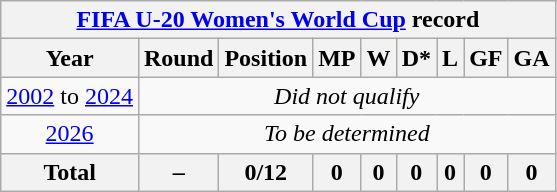<table class="wikitable" style="text-align: center;">
<tr>
<th colspan=10><a href='#'>FIFA U-20 Women's World Cup</a> record</th>
</tr>
<tr>
<th>Year</th>
<th>Round</th>
<th>Position</th>
<th>MP</th>
<th>W</th>
<th>D*</th>
<th>L</th>
<th>GF</th>
<th>GA</th>
</tr>
<tr>
<td> <a href='#'>2002</a> to  <a href='#'>2024</a></td>
<td colspan="9"><em>Did not qualify</em></td>
</tr>
<tr>
<td> <a href='#'>2026</a></td>
<td colspan=9><em>To be determined</em></td>
</tr>
<tr>
<th>Total</th>
<th>–</th>
<th>0/12</th>
<th>0</th>
<th>0</th>
<th>0</th>
<th>0</th>
<th>0</th>
<th>0</th>
</tr>
</table>
